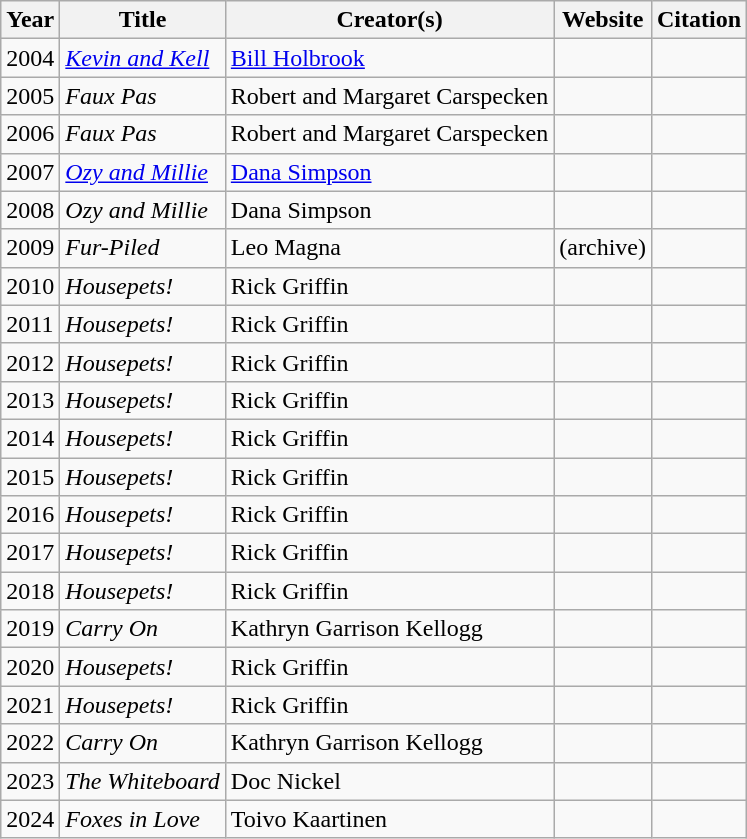<table class="wikitable">
<tr>
<th>Year</th>
<th>Title</th>
<th>Creator(s)</th>
<th>Website</th>
<th>Citation</th>
</tr>
<tr>
<td>2004</td>
<td><em><a href='#'>Kevin and Kell</a></em></td>
<td><a href='#'>Bill Holbrook</a></td>
<td></td>
<td></td>
</tr>
<tr>
<td>2005</td>
<td><em>Faux Pas</em></td>
<td>Robert and Margaret Carspecken</td>
<td></td>
<td></td>
</tr>
<tr>
<td>2006</td>
<td><em>Faux Pas</em></td>
<td>Robert and Margaret Carspecken</td>
<td></td>
<td></td>
</tr>
<tr>
<td>2007</td>
<td><em><a href='#'>Ozy and Millie</a></em></td>
<td><a href='#'>Dana Simpson</a></td>
<td></td>
<td></td>
</tr>
<tr>
<td>2008</td>
<td><em>Ozy and Millie</em></td>
<td>Dana Simpson</td>
<td></td>
<td></td>
</tr>
<tr>
<td>2009</td>
<td><em>Fur-Piled</em></td>
<td>Leo Magna</td>
<td> (archive)</td>
<td></td>
</tr>
<tr>
<td>2010</td>
<td><em>Housepets!</em></td>
<td>Rick Griffin</td>
<td></td>
<td></td>
</tr>
<tr>
<td>2011</td>
<td><em>Housepets!</em></td>
<td>Rick Griffin</td>
<td></td>
<td></td>
</tr>
<tr>
<td>2012</td>
<td><em>Housepets!</em></td>
<td>Rick Griffin</td>
<td></td>
<td></td>
</tr>
<tr>
<td>2013</td>
<td><em>Housepets!</em></td>
<td>Rick Griffin</td>
<td></td>
<td></td>
</tr>
<tr>
<td>2014</td>
<td><em>Housepets!</em></td>
<td>Rick Griffin</td>
<td></td>
<td></td>
</tr>
<tr>
<td>2015</td>
<td><em>Housepets!</em></td>
<td>Rick Griffin</td>
<td></td>
<td></td>
</tr>
<tr>
<td>2016</td>
<td><em>Housepets!</em></td>
<td>Rick Griffin</td>
<td></td>
<td></td>
</tr>
<tr>
<td>2017</td>
<td><em>Housepets!</em></td>
<td>Rick Griffin</td>
<td></td>
<td></td>
</tr>
<tr>
<td>2018</td>
<td><em>Housepets!</em></td>
<td>Rick Griffin</td>
<td></td>
<td></td>
</tr>
<tr>
<td>2019</td>
<td><em>Carry On</em></td>
<td>Kathryn Garrison Kellogg</td>
<td></td>
<td></td>
</tr>
<tr>
<td>2020</td>
<td><em>Housepets!</em></td>
<td>Rick Griffin</td>
<td></td>
<td></td>
</tr>
<tr>
<td>2021</td>
<td><em>Housepets!</em></td>
<td>Rick Griffin</td>
<td></td>
<td></td>
</tr>
<tr>
<td>2022</td>
<td><em>Carry On</em></td>
<td>Kathryn Garrison Kellogg</td>
<td></td>
<td></td>
</tr>
<tr>
<td>2023</td>
<td><em>The Whiteboard</em></td>
<td>Doc Nickel</td>
<td></td>
<td></td>
</tr>
<tr>
<td>2024</td>
<td><em>Foxes in Love</em></td>
<td>Toivo Kaartinen</td>
<td></td>
<td></td>
</tr>
</table>
